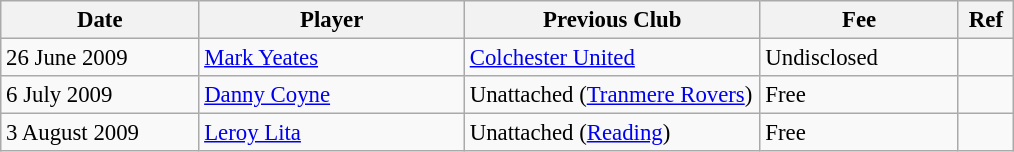<table class="wikitable" style="font-size:95%;">
<tr>
<th width=125px>Date</th>
<th width=170px>Player</th>
<th width=190px>Previous Club</th>
<th width=125px>Fee</th>
<th width=30px>Ref</th>
</tr>
<tr>
<td>26 June 2009</td>
<td> <a href='#'>Mark Yeates</a></td>
<td><a href='#'>Colchester United</a></td>
<td>Undisclosed</td>
<td></td>
</tr>
<tr>
<td>6 July 2009</td>
<td> <a href='#'>Danny Coyne</a></td>
<td>Unattached (<a href='#'>Tranmere Rovers</a>)</td>
<td>Free</td>
<td></td>
</tr>
<tr>
<td>3 August 2009</td>
<td> <a href='#'>Leroy Lita</a></td>
<td>Unattached (<a href='#'>Reading</a>)</td>
<td>Free</td>
<td></td>
</tr>
</table>
